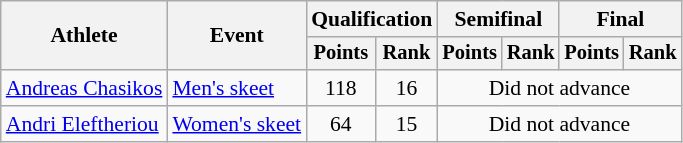<table class="wikitable" style="font-size:90%">
<tr>
<th rowspan="2">Athlete</th>
<th rowspan="2">Event</th>
<th colspan=2>Qualification</th>
<th colspan=2>Semifinal</th>
<th colspan=2>Final</th>
</tr>
<tr style="font-size:95%">
<th>Points</th>
<th>Rank</th>
<th>Points</th>
<th>Rank</th>
<th>Points</th>
<th>Rank</th>
</tr>
<tr align=center>
<td align=left><a href='#'>Andreas Chasikos</a></td>
<td align=left><a href='#'>Men's skeet</a></td>
<td>118</td>
<td>16</td>
<td colspan=4>Did not advance</td>
</tr>
<tr align=center>
<td align=left><a href='#'>Andri Eleftheriou</a></td>
<td align=left><a href='#'>Women's skeet</a></td>
<td>64</td>
<td>15</td>
<td colspan=4>Did not advance</td>
</tr>
</table>
